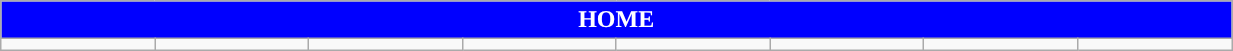<table class="wikitable collapsible collapsed" style="width:65%">
<tr>
<th colspan=12 ! style="color:white; background:#0000FF">HOME</th>
</tr>
<tr>
<td></td>
<td></td>
<td></td>
<td></td>
<td></td>
<td></td>
<td></td>
<td></td>
</tr>
</table>
